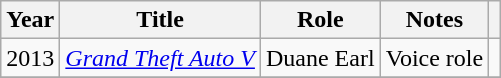<table class="wikitable sortable">
<tr>
<th>Year</th>
<th>Title</th>
<th>Role</th>
<th class="unsortable">Notes</th>
<th class="unsortable"></th>
</tr>
<tr>
<td>2013</td>
<td><em><a href='#'>Grand Theft Auto V</a></em></td>
<td>Duane Earl</td>
<td>Voice role</td>
<td style="text-align:center;"></td>
</tr>
<tr>
</tr>
</table>
